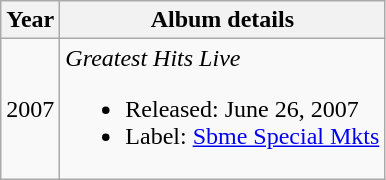<table class="wikitable plainrowheaders" style="text-align:center;">
<tr>
<th>Year</th>
<th>Album details</th>
</tr>
<tr>
<td>2007</td>
<td style="text-align:left;"><em>Greatest Hits Live</em><br><ul><li>Released: June 26, 2007</li><li>Label: <a href='#'>Sbme Special Mkts</a></li></ul></td>
</tr>
</table>
